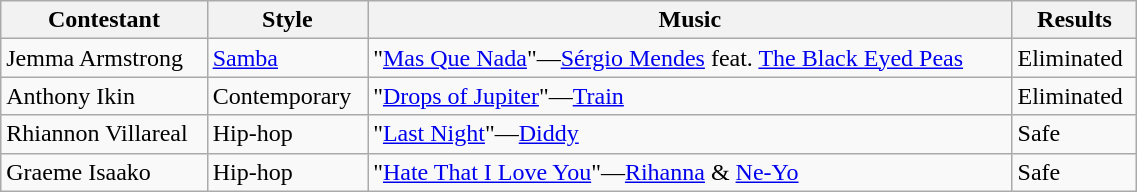<table class="wikitable" style="width:60%;">
<tr>
<th>Contestant</th>
<th>Style</th>
<th>Music</th>
<th>Results</th>
</tr>
<tr>
<td>Jemma Armstrong</td>
<td><a href='#'>Samba</a></td>
<td>"<a href='#'>Mas Que Nada</a>"—<a href='#'>Sérgio Mendes</a> feat. <a href='#'>The Black Eyed Peas</a></td>
<td>Eliminated</td>
</tr>
<tr>
<td>Anthony Ikin</td>
<td>Contemporary</td>
<td>"<a href='#'>Drops of Jupiter</a>"—<a href='#'>Train</a></td>
<td>Eliminated</td>
</tr>
<tr>
<td>Rhiannon Villareal</td>
<td>Hip-hop</td>
<td>"<a href='#'>Last Night</a>"—<a href='#'>Diddy</a></td>
<td>Safe</td>
</tr>
<tr>
<td>Graeme Isaako</td>
<td>Hip-hop</td>
<td>"<a href='#'>Hate That I Love You</a>"—<a href='#'>Rihanna</a> & <a href='#'>Ne-Yo</a></td>
<td>Safe</td>
</tr>
</table>
